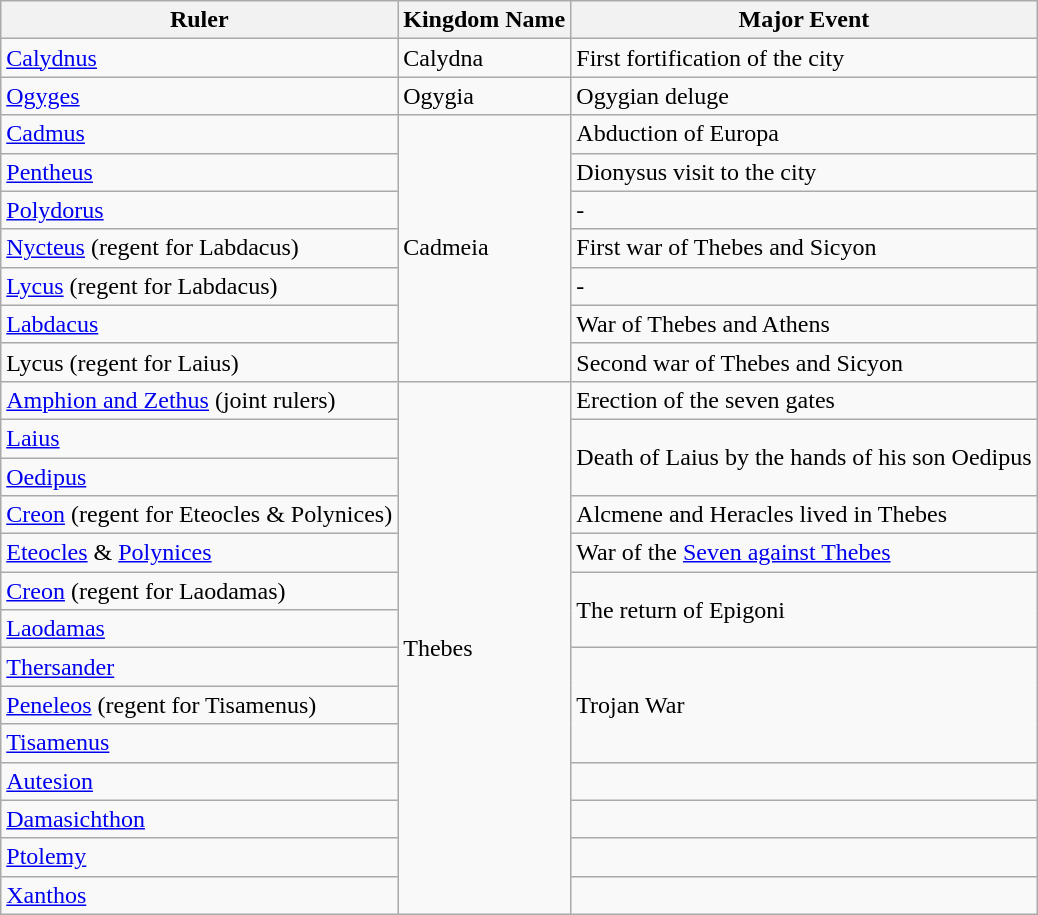<table class="wikitable">
<tr>
<th>Ruler</th>
<th>Kingdom Name</th>
<th>Major Event</th>
</tr>
<tr>
<td><a href='#'>Calydnus</a></td>
<td>Calydna</td>
<td>First fortification of the city</td>
</tr>
<tr>
<td><a href='#'>Ogyges</a></td>
<td>Ogygia</td>
<td>Ogygian deluge</td>
</tr>
<tr>
<td><a href='#'>Cadmus</a></td>
<td rowspan="7">Cadmeia</td>
<td>Abduction of Europa</td>
</tr>
<tr>
<td><a href='#'>Pentheus</a></td>
<td>Dionysus visit to the city</td>
</tr>
<tr>
<td><a href='#'>Polydorus</a></td>
<td>-</td>
</tr>
<tr>
<td><a href='#'>Nycteus</a> (regent for Labdacus)</td>
<td>First war of Thebes and Sicyon</td>
</tr>
<tr>
<td><a href='#'>Lycus</a> (regent for Labdacus)</td>
<td>-</td>
</tr>
<tr>
<td><a href='#'>Labdacus</a></td>
<td>War of Thebes and Athens</td>
</tr>
<tr>
<td>Lycus (regent for Laius)</td>
<td>Second war of Thebes and Sicyon</td>
</tr>
<tr>
<td><a href='#'>Amphion and Zethus</a> (joint rulers)</td>
<td rowspan="14">Thebes</td>
<td>Erection of the seven gates</td>
</tr>
<tr>
<td><a href='#'>Laius</a></td>
<td rowspan="2">Death of Laius by the hands of his son Oedipus</td>
</tr>
<tr>
<td><a href='#'>Oedipus</a></td>
</tr>
<tr>
<td><a href='#'>Creon</a> (regent for Eteocles & Polynices)</td>
<td>Alcmene and Heracles lived in Thebes</td>
</tr>
<tr>
<td><a href='#'>Eteocles</a> & <a href='#'>Polynices</a></td>
<td>War of the <a href='#'>Seven against Thebes</a></td>
</tr>
<tr>
<td><a href='#'>Creon</a> (regent for Laodamas)</td>
<td rowspan="2">The return of Epigoni</td>
</tr>
<tr>
<td><a href='#'>Laodamas</a></td>
</tr>
<tr>
<td><a href='#'>Thersander</a></td>
<td rowspan="3">Trojan War</td>
</tr>
<tr>
<td><a href='#'>Peneleos</a> (regent for Tisamenus)</td>
</tr>
<tr>
<td><a href='#'>Tisamenus</a></td>
</tr>
<tr>
<td><a href='#'>Autesion</a></td>
<td></td>
</tr>
<tr>
<td><a href='#'>Damasichthon</a></td>
<td></td>
</tr>
<tr>
<td><a href='#'>Ptolemy</a></td>
<td></td>
</tr>
<tr>
<td><a href='#'>Xanthos</a></td>
<td></td>
</tr>
</table>
